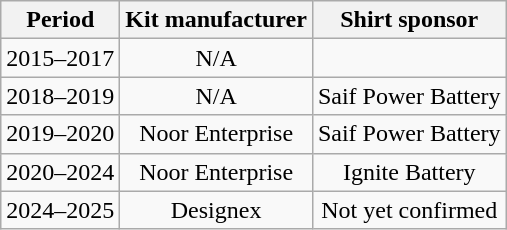<table class="wikitable" style="text-align:center;margin-left:1em;float:center">
<tr>
<th>Period</th>
<th>Kit manufacturer</th>
<th>Shirt sponsor</th>
</tr>
<tr>
<td>2015–2017</td>
<td>N/A</td>
<td></td>
</tr>
<tr>
<td>2018–2019</td>
<td>N/A</td>
<td>Saif Power Battery</td>
</tr>
<tr>
<td>2019–2020</td>
<td>Noor Enterprise</td>
<td>Saif Power Battery</td>
</tr>
<tr>
<td>2020–2024</td>
<td>Noor Enterprise</td>
<td>Ignite Battery</td>
</tr>
<tr>
<td>2024–2025</td>
<td>Designex</td>
<td>Not yet confirmed</td>
</tr>
</table>
